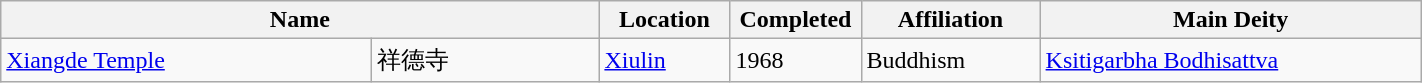<table class="wikitable sortable" style="width:75%">
<tr>
<th colspan="2" scope="col">Name</th>
<th scope="col" style="width:5em">Location</th>
<th scope="col" style="width:5em">Completed</th>
<th scope="col" style="width:7em">Affiliation</th>
<th scope="col">Main Deity</th>
</tr>
<tr>
<td style="width:15em"><a href='#'>Xiangde Temple</a></td>
<td style="width:9em">祥德寺</td>
<td><a href='#'>Xiulin</a></td>
<td>1968</td>
<td>Buddhism</td>
<td><a href='#'>Ksitigarbha Bodhisattva</a></td>
</tr>
</table>
